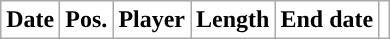<table class="wikitable plainrowheaders sortable">
<tr>
<th style="background-color:white;">Date</th>
<th style="background-color:white;">Pos.</th>
<th style="background-color:white;">Player</th>
<th style="background-color:white;">Length</th>
<th style="background-color:white;">End date</th>
<th style="background-color:white;"></th>
</tr>
</table>
